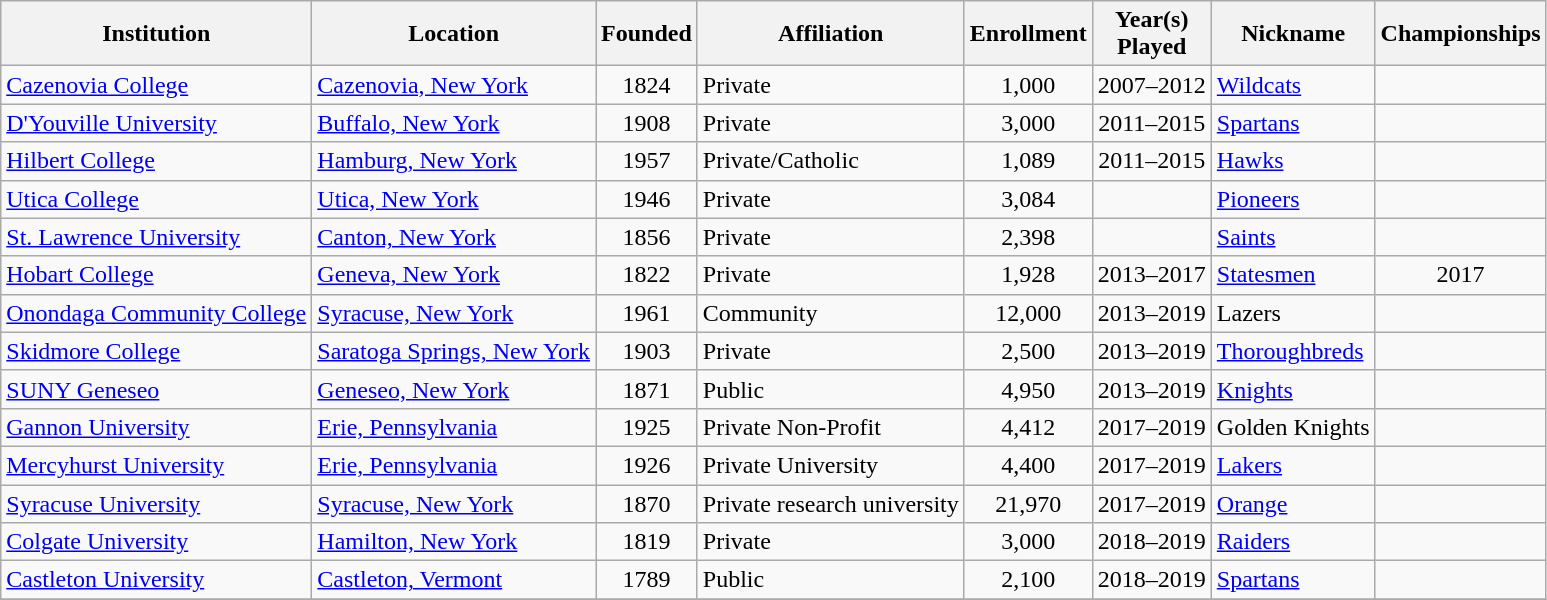<table class="wikitable sortable">
<tr>
<th>Institution</th>
<th>Location</th>
<th>Founded</th>
<th>Affiliation</th>
<th>Enrollment</th>
<th>Year(s)<br>Played</th>
<th>Nickname</th>
<th>Championships</th>
</tr>
<tr>
<td><a href='#'>Cazenovia College</a></td>
<td><a href='#'>Cazenovia, New York</a></td>
<td align=center>1824</td>
<td>Private</td>
<td align=center>1,000</td>
<td align=center>2007–2012</td>
<td><a href='#'>Wildcats</a></td>
<td align=right></td>
</tr>
<tr>
<td><a href='#'>D'Youville University</a></td>
<td><a href='#'>Buffalo, New York</a></td>
<td align=center>1908</td>
<td>Private</td>
<td align=center>3,000</td>
<td align=center>2011–2015</td>
<td><a href='#'>Spartans</a></td>
<td align=right></td>
</tr>
<tr>
<td><a href='#'>Hilbert College</a></td>
<td><a href='#'>Hamburg, New York</a></td>
<td align=center>1957</td>
<td>Private/Catholic</td>
<td align=center>1,089</td>
<td align=center>2011–2015</td>
<td><a href='#'>Hawks</a></td>
<td align=right></td>
</tr>
<tr>
<td><a href='#'>Utica College</a></td>
<td><a href='#'>Utica, New York</a></td>
<td align=center>1946</td>
<td>Private</td>
<td align=center>3,084</td>
<td align=center></td>
<td><a href='#'>Pioneers</a></td>
<td align=right></td>
</tr>
<tr>
<td><a href='#'>St. Lawrence University</a></td>
<td><a href='#'>Canton, New York</a></td>
<td align=center>1856</td>
<td>Private</td>
<td align=center>2,398</td>
<td align=center></td>
<td><a href='#'>Saints</a></td>
<td align=center></td>
</tr>
<tr>
<td><a href='#'>Hobart College</a></td>
<td><a href='#'>Geneva, New York</a></td>
<td align=center>1822</td>
<td>Private</td>
<td align=center>1,928</td>
<td align=center>2013–2017</td>
<td><a href='#'>Statesmen</a></td>
<td align=center>2017</td>
</tr>
<tr>
<td><a href='#'>Onondaga Community College</a></td>
<td><a href='#'>Syracuse, New York</a></td>
<td align=center>1961</td>
<td>Community</td>
<td align=center>12,000</td>
<td align=center>2013–2019</td>
<td>Lazers</td>
<td></td>
</tr>
<tr>
<td><a href='#'>Skidmore College</a></td>
<td><a href='#'>Saratoga Springs, New York</a></td>
<td align=center>1903</td>
<td>Private</td>
<td align=center>2,500</td>
<td align=center>2013–2019</td>
<td><a href='#'>Thoroughbreds</a></td>
<td></td>
</tr>
<tr>
<td><a href='#'>SUNY Geneseo</a></td>
<td><a href='#'>Geneseo, New York</a></td>
<td align=center>1871</td>
<td>Public</td>
<td align=center>4,950</td>
<td align=center>2013–2019</td>
<td><a href='#'>Knights</a></td>
<td></td>
</tr>
<tr>
<td><a href='#'>Gannon University</a></td>
<td><a href='#'>Erie, Pennsylvania</a></td>
<td align=center>1925</td>
<td>Private Non-Profit</td>
<td align=center>4,412</td>
<td align=center>2017–2019</td>
<td>Golden Knights</td>
<td></td>
</tr>
<tr>
<td><a href='#'>Mercyhurst University</a></td>
<td><a href='#'>Erie, Pennsylvania</a></td>
<td align=center>1926</td>
<td>Private University</td>
<td align=center>4,400</td>
<td align=center>2017–2019</td>
<td><a href='#'>Lakers</a></td>
<td></td>
</tr>
<tr>
<td><a href='#'>Syracuse University</a></td>
<td><a href='#'>Syracuse, New York</a></td>
<td align=center>1870</td>
<td>Private research university</td>
<td align=center>21,970</td>
<td align=center>2017–2019</td>
<td><a href='#'>Orange</a></td>
<td></td>
</tr>
<tr>
<td><a href='#'>Colgate University</a></td>
<td><a href='#'>Hamilton, New York</a></td>
<td align=center>1819</td>
<td>Private</td>
<td align=center>3,000</td>
<td align=center>2018–2019</td>
<td><a href='#'>Raiders</a></td>
<td></td>
</tr>
<tr>
<td><a href='#'>Castleton University</a></td>
<td><a href='#'>Castleton, Vermont</a></td>
<td align=center>1789</td>
<td>Public</td>
<td align=center>2,100</td>
<td align=center>2018–2019</td>
<td><a href='#'>Spartans</a></td>
<td></td>
</tr>
<tr>
</tr>
</table>
